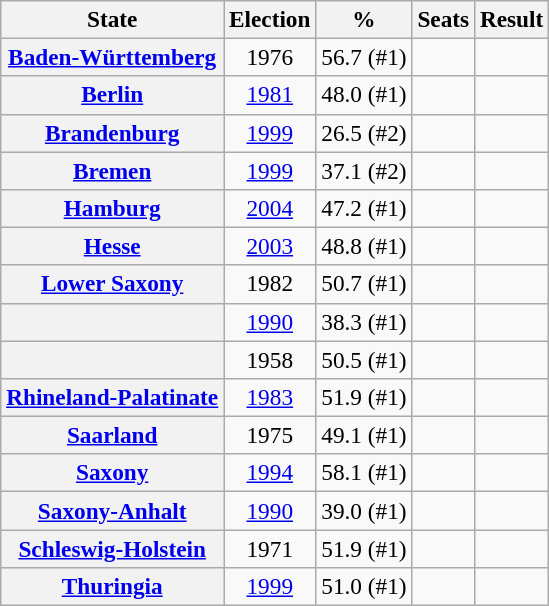<table class="wikitable" style="font-size:97%; text-align:center;">
<tr>
<th>State</th>
<th>Election</th>
<th>%</th>
<th>Seats</th>
<th>Result</th>
</tr>
<tr>
<th><a href='#'>Baden-Württemberg</a></th>
<td>1976</td>
<td>56.7 (#1)</td>
<td></td>
<td></td>
</tr>
<tr>
<th><a href='#'>Berlin</a></th>
<td><a href='#'>1981</a></td>
<td>48.0 (#1)</td>
<td></td>
<td></td>
</tr>
<tr>
<th><a href='#'>Brandenburg</a></th>
<td><a href='#'>1999</a></td>
<td>26.5 (#2)</td>
<td></td>
<td></td>
</tr>
<tr>
<th><a href='#'>Bremen</a></th>
<td><a href='#'>1999</a></td>
<td>37.1 (#2)</td>
<td></td>
<td></td>
</tr>
<tr>
<th><a href='#'>Hamburg</a></th>
<td><a href='#'>2004</a></td>
<td>47.2 (#1)</td>
<td></td>
<td></td>
</tr>
<tr>
<th><a href='#'>Hesse</a></th>
<td><a href='#'>2003</a></td>
<td>48.8 (#1)</td>
<td></td>
<td></td>
</tr>
<tr>
<th><a href='#'>Lower Saxony</a></th>
<td>1982</td>
<td>50.7 (#1)</td>
<td></td>
<td></td>
</tr>
<tr>
<th><a href='#'></a></th>
<td><a href='#'>1990</a></td>
<td>38.3 (#1)</td>
<td></td>
<td></td>
</tr>
<tr>
<th><a href='#'></a></th>
<td>1958</td>
<td>50.5 (#1)</td>
<td></td>
<td></td>
</tr>
<tr>
<th><a href='#'>Rhineland-Palatinate</a></th>
<td><a href='#'>1983</a></td>
<td>51.9 (#1)</td>
<td></td>
<td></td>
</tr>
<tr>
<th><a href='#'>Saarland</a></th>
<td>1975</td>
<td>49.1 (#1)</td>
<td></td>
<td></td>
</tr>
<tr>
<th><a href='#'>Saxony</a></th>
<td><a href='#'>1994</a></td>
<td>58.1 (#1)</td>
<td></td>
<td></td>
</tr>
<tr>
<th><a href='#'>Saxony-Anhalt</a></th>
<td><a href='#'>1990</a></td>
<td>39.0 (#1)</td>
<td></td>
<td></td>
</tr>
<tr>
<th><a href='#'>Schleswig-Holstein</a></th>
<td>1971</td>
<td>51.9 (#1)</td>
<td></td>
<td></td>
</tr>
<tr>
<th><a href='#'>Thuringia</a></th>
<td><a href='#'>1999</a></td>
<td>51.0 (#1)</td>
<td></td>
<td></td>
</tr>
</table>
